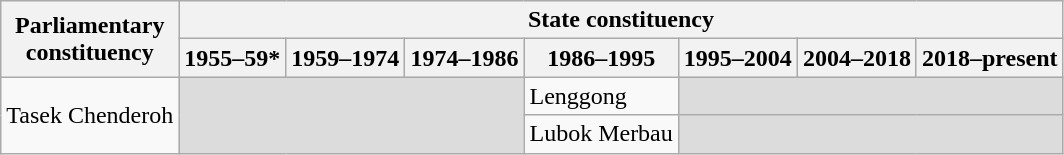<table class="wikitable">
<tr>
<th rowspan="2">Parliamentary<br>constituency</th>
<th colspan="7">State constituency</th>
</tr>
<tr>
<th>1955–59*</th>
<th>1959–1974</th>
<th>1974–1986</th>
<th>1986–1995</th>
<th>1995–2004</th>
<th>2004–2018</th>
<th>2018–present</th>
</tr>
<tr>
<td rowspan="2">Tasek Chenderoh</td>
<td colspan="3" rowspan="2" bgcolor="dcdcdc"></td>
<td>Lenggong</td>
<td colspan="3" bgcolor="dcdcdc"></td>
</tr>
<tr>
<td>Lubok Merbau</td>
<td colspan="3" bgcolor="dcdcdc"></td>
</tr>
</table>
